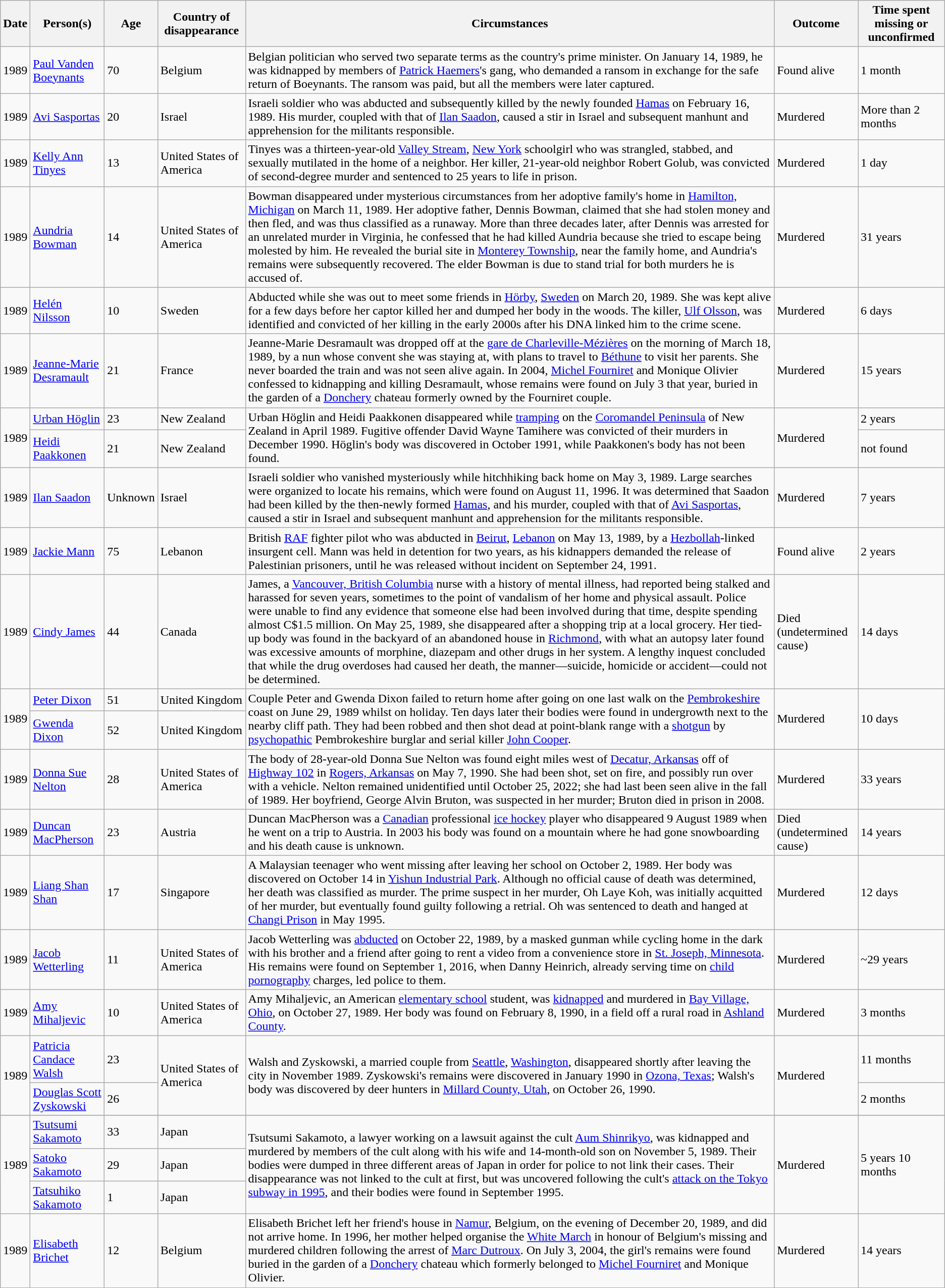<table class="wikitable sortable zebra">
<tr>
<th data-sort-type="isoDate">Date</th>
<th data-sort-type="text">Person(s)</th>
<th data-sort-type="text">Age</th>
<th>Country of disappearance</th>
<th class="unsortable">Circumstances</th>
<th data-sort-type="text">Outcome</th>
<th data-sort-type="value">Time spent missing or unconfirmed</th>
</tr>
<tr>
<td>1989</td>
<td><a href='#'>Paul Vanden Boeynants</a></td>
<td>70</td>
<td>Belgium</td>
<td>Belgian politician who served two separate terms as the country's prime minister. On January 14, 1989, he was kidnapped by members of <a href='#'>Patrick Haemers</a>'s gang, who demanded a ransom in exchange for the safe return of Boeynants. The ransom was paid, but all the members were later captured.</td>
<td>Found alive</td>
<td>1 month</td>
</tr>
<tr>
<td>1989</td>
<td><a href='#'>Avi Sasportas</a></td>
<td>20</td>
<td>Israel</td>
<td>Israeli soldier who was abducted and subsequently killed by the newly founded <a href='#'>Hamas</a> on February 16, 1989. His murder, coupled with that of <a href='#'>Ilan Saadon</a>, caused a stir in Israel and subsequent manhunt and apprehension for the militants responsible.</td>
<td>Murdered</td>
<td>More than 2 months</td>
</tr>
<tr>
<td data-sort-value="1989-03-03">1989</td>
<td><a href='#'>Kelly Ann Tinyes</a></td>
<td>13</td>
<td>United States of America</td>
<td>Tinyes was a thirteen-year-old <a href='#'>Valley Stream</a>, <a href='#'>New York</a> schoolgirl who was strangled, stabbed, and sexually mutilated in the home of a neighbor. Her killer, 21-year-old neighbor Robert Golub, was convicted of second-degree murder and sentenced to 25 years to life in prison.</td>
<td>Murdered</td>
<td>1 day</td>
</tr>
<tr>
<td>1989</td>
<td><a href='#'>Aundria Bowman</a></td>
<td>14</td>
<td>United States of America</td>
<td>Bowman disappeared under mysterious circumstances from her adoptive family's home in <a href='#'>Hamilton, Michigan</a> on March 11, 1989. Her adoptive father, Dennis Bowman, claimed that she had stolen money and then fled, and was thus classified as a runaway. More than three decades later, after Dennis was arrested for an unrelated murder in Virginia, he confessed that he had killed Aundria because she tried to escape being molested by him. He revealed the burial site in <a href='#'>Monterey Township</a>, near the family home, and Aundria's remains were subsequently recovered. The elder Bowman is due to stand trial for both murders he is accused of.</td>
<td>Murdered</td>
<td>31 years</td>
</tr>
<tr>
<td>1989</td>
<td><a href='#'>Helén Nilsson</a></td>
<td>10</td>
<td>Sweden</td>
<td>Abducted while she was out to meet some friends in <a href='#'>Hörby</a>, <a href='#'>Sweden</a> on March 20, 1989. She was kept alive for a few days before her captor killed her and dumped her body in the woods. The killer, <a href='#'>Ulf Olsson</a>, was identified and convicted of her killing in the early 2000s after his DNA linked him to the crime scene.</td>
<td>Murdered</td>
<td>6 days</td>
</tr>
<tr>
<td>1989</td>
<td><a href='#'>Jeanne-Marie Desramault</a></td>
<td>21</td>
<td>France</td>
<td>Jeanne-Marie Desramault was dropped off at the <a href='#'>gare de Charleville-Mézières</a> on the morning of March 18, 1989, by a nun whose convent she was staying at, with plans to travel to <a href='#'>Béthune</a> to visit her parents. She never boarded the train and was not seen alive again. In 2004, <a href='#'>Michel Fourniret</a> and Monique Olivier confessed to kidnapping and killing Desramault, whose remains were found on July 3 that year, buried in the garden of a <a href='#'>Donchery</a> chateau formerly owned by the Fourniret couple.</td>
<td>Murdered</td>
<td data-sort-value="5586">15 years</td>
</tr>
<tr>
<td data-sort-value="1989-04" rowspan="2">1989</td>
<td><a href='#'>Urban Höglin</a></td>
<td>23</td>
<td>New Zealand</td>
<td rowspan="2">Urban Höglin and Heidi Paakkonen disappeared while <a href='#'>tramping</a> on the <a href='#'>Coromandel Peninsula</a> of New Zealand in April 1989. Fugitive offender David Wayne Tamihere was convicted of their murders in December 1990. Höglin's body was discovered in October 1991, while Paakkonen's body has not been found.</td>
<td rowspan="2">Murdered</td>
<td data-sort-value="913">2 years</td>
</tr>
<tr>
<td><a href='#'>Heidi Paakkonen</a></td>
<td>21</td>
<td>New Zealand</td>
<td data-sort-value="0000">not found</td>
</tr>
<tr>
<td>1989</td>
<td><a href='#'>Ilan Saadon</a></td>
<td>Unknown</td>
<td>Israel</td>
<td>Israeli soldier who vanished mysteriously while hitchhiking back home on May 3, 1989. Large searches were organized to locate his remains, which were found on August 11, 1996. It was determined that Saadon had been killed by the then-newly formed <a href='#'>Hamas</a>, and his murder, coupled with that of <a href='#'>Avi Sasportas</a>, caused a stir in Israel and subsequent manhunt and apprehension for the militants responsible.</td>
<td>Murdered</td>
<td>7 years</td>
</tr>
<tr>
<td>1989</td>
<td><a href='#'>Jackie Mann</a></td>
<td>75</td>
<td>Lebanon</td>
<td>British <a href='#'>RAF</a> fighter pilot who was abducted in <a href='#'>Beirut</a>, <a href='#'>Lebanon</a> on May 13, 1989, by a <a href='#'>Hezbollah</a>-linked insurgent cell. Mann was held in detention for two years, as his kidnappers demanded the release of Palestinian prisoners, until he was released without incident on September 24, 1991.</td>
<td>Found alive</td>
<td>2 years</td>
</tr>
<tr>
<td data-sort-value="1989-05-25">1989</td>
<td><a href='#'>Cindy James</a></td>
<td>44</td>
<td>Canada</td>
<td>James, a <a href='#'>Vancouver, British Columbia</a> nurse with a history of mental illness, had reported being stalked and harassed for seven years, sometimes to the point of vandalism of her home and physical assault. Police were unable to find any evidence that someone else had been involved during that time, despite spending almost C$1.5 million. On May 25, 1989, she disappeared after a shopping trip at a local grocery. Her tied-up body was found in the backyard of an abandoned house in <a href='#'>Richmond</a>, with what an autopsy later found was excessive amounts of morphine, diazepam and other drugs in her system. A lengthy inquest concluded that while the drug overdoses had caused her death, the manner—suicide, homicide or accident—could not be determined.</td>
<td>Died (undetermined cause)</td>
<td>14 days</td>
</tr>
<tr>
<td rowspan="2">1989</td>
<td><a href='#'>Peter Dixon</a></td>
<td>51</td>
<td>United Kingdom</td>
<td rowspan="2">Couple Peter and Gwenda Dixon failed to return home after going on one last walk on the <a href='#'>Pembrokeshire</a> coast on June 29, 1989 whilst on holiday. Ten days later their bodies were found in undergrowth next to the nearby cliff path. They had been robbed and then shot dead at point-blank range with a <a href='#'>shotgun</a> by <a href='#'>psychopathic</a> Pembrokeshire burglar and serial killer <a href='#'>John Cooper</a>.</td>
<td rowspan="2">Murdered</td>
<td rowspan="2">10 days</td>
</tr>
<tr>
<td><a href='#'>Gwenda Dixon</a></td>
<td>52</td>
<td>United Kingdom</td>
</tr>
<tr>
<td data-sort-value="1989-09-01">1989</td>
<td><a href='#'>Donna Sue Nelton</a></td>
<td>28</td>
<td>United States of America</td>
<td>The body of 28-year-old Donna Sue Nelton was found eight miles west of <a href='#'>Decatur, Arkansas</a> off of <a href='#'>Highway 102</a> in <a href='#'>Rogers, Arkansas</a> on May 7, 1990. She had been shot, set on fire, and possibly run over with a vehicle. Nelton remained unidentified until October 25, 2022; she had last been seen alive in the fall of 1989. Her boyfriend, George Alvin Bruton, was suspected in her murder; Bruton died in prison in 2008.</td>
<td>Murdered</td>
<td data-sort-value="11859">33 years</td>
</tr>
<tr>
<td>1989</td>
<td><a href='#'>Duncan MacPherson</a></td>
<td>23</td>
<td>Austria</td>
<td>Duncan MacPherson was a <a href='#'>Canadian</a> professional <a href='#'>ice hockey</a> player who disappeared 9 August 1989 when he went on a trip to Austria. In 2003 his body was found on a mountain where he had gone snowboarding and his death cause is unknown.</td>
<td>Died (undetermined cause)</td>
<td>14 years</td>
</tr>
<tr>
<td data-sort-value="1989-10-02">1989</td>
<td><a href='#'>Liang Shan Shan</a></td>
<td>17</td>
<td>Singapore</td>
<td>A Malaysian teenager who went missing after leaving her school on October 2, 1989. Her body was discovered on October 14 in <a href='#'>Yishun Industrial Park</a>. Although no official cause of death was determined, her death was classified as murder. The prime suspect in her murder, Oh Laye Koh, was initially acquitted of her murder, but eventually found guilty following a retrial. Oh was sentenced to death and hanged at <a href='#'>Changi Prison</a> in May 1995.</td>
<td>Murdered</td>
<td>12 days</td>
</tr>
<tr>
<td data-sort-value="1989-10-22">1989</td>
<td><a href='#'>Jacob Wetterling</a></td>
<td>11</td>
<td>United States of America</td>
<td>Jacob Wetterling was <a href='#'>abducted</a> on October 22, 1989, by a masked gunman while cycling home in the dark with his brother and a friend after going to rent a video from a convenience store in <a href='#'>St. Joseph, Minnesota</a>. His remains were found on September 1, 2016, when Danny Heinrich, already serving time on <a href='#'>child pornography</a> charges, led police to them.</td>
<td>Murdered</td>
<td data-sort-value="9811">~29 years</td>
</tr>
<tr>
<td data-sort-value="1989-10-27">1989</td>
<td><a href='#'>Amy Mihaljevic</a></td>
<td>10</td>
<td>United States of America</td>
<td>Amy Mihaljevic, an American <a href='#'>elementary school</a> student, was <a href='#'>kidnapped</a> and murdered in <a href='#'>Bay Village, Ohio</a>, on October 27, 1989. Her body was found on February 8, 1990, in a field off a rural road in <a href='#'>Ashland County</a>.</td>
<td>Murdered</td>
<td data-sort-value="0104">3 months</td>
</tr>
<tr>
<td rowspan="2">1989</td>
<td><a href='#'>Patricia Candace Walsh</a></td>
<td>23</td>
<td rowspan="2">United States of America</td>
<td rowspan="2">Walsh and Zyskowski, a married couple from <a href='#'>Seattle</a>, <a href='#'>Washington</a>, disappeared shortly after leaving the city in November 1989. Zyskowski's remains were discovered in January 1990 in <a href='#'>Ozona, Texas</a>; Walsh's body was discovered by deer hunters in <a href='#'>Millard County, Utah</a>, on October 26, 1990.</td>
<td rowspan="2">Murdered</td>
<td>11 months</td>
</tr>
<tr>
<td><a href='#'>Douglas Scott Zyskowski</a></td>
<td>26</td>
<td>2 months</td>
</tr>
<tr>
</tr>
<tr>
<td rowspan="3">1989</td>
<td><a href='#'>Tsutsumi Sakamoto</a></td>
<td>33</td>
<td>Japan</td>
<td rowspan="3">Tsutsumi Sakamoto, a lawyer working on a lawsuit against the cult <a href='#'>Aum Shinrikyo</a>, was kidnapped and murdered by members of the cult along with his wife and 14-month-old son on November 5, 1989. Their bodies were dumped in three different areas of Japan in order for police to not link their cases. Their disappearance was not linked to the cult at first, but was uncovered following the cult's <a href='#'>attack on the Tokyo subway in 1995</a>, and their bodies were found in September 1995.</td>
<td rowspan="3">Murdered</td>
<td rowspan="3">5 years 10 months</td>
</tr>
<tr>
<td><a href='#'>Satoko Sakamoto</a></td>
<td>29</td>
<td>Japan</td>
</tr>
<tr>
<td><a href='#'>Tatsuhiko Sakamoto</a></td>
<td>1</td>
<td>Japan</td>
</tr>
<tr>
<td>1989</td>
<td><a href='#'>Elisabeth Brichet</a></td>
<td>12</td>
<td>Belgium</td>
<td>Elisabeth Brichet left her friend's house in <a href='#'>Namur</a>, Belgium, on the evening of December 20, 1989, and did not arrive home. In 1996, her mother helped organise the <a href='#'>White March</a> in honour of Belgium's missing and murdered children following the arrest of <a href='#'>Marc Dutroux</a>. On July 3, 2004, the girl's remains were found buried in the garden of a <a href='#'>Donchery</a> chateau which formerly belonged to <a href='#'>Michel Fourniret</a> and Monique Olivier.</td>
<td>Murdered</td>
<td data-sort-value="5309">14 years</td>
</tr>
</table>
